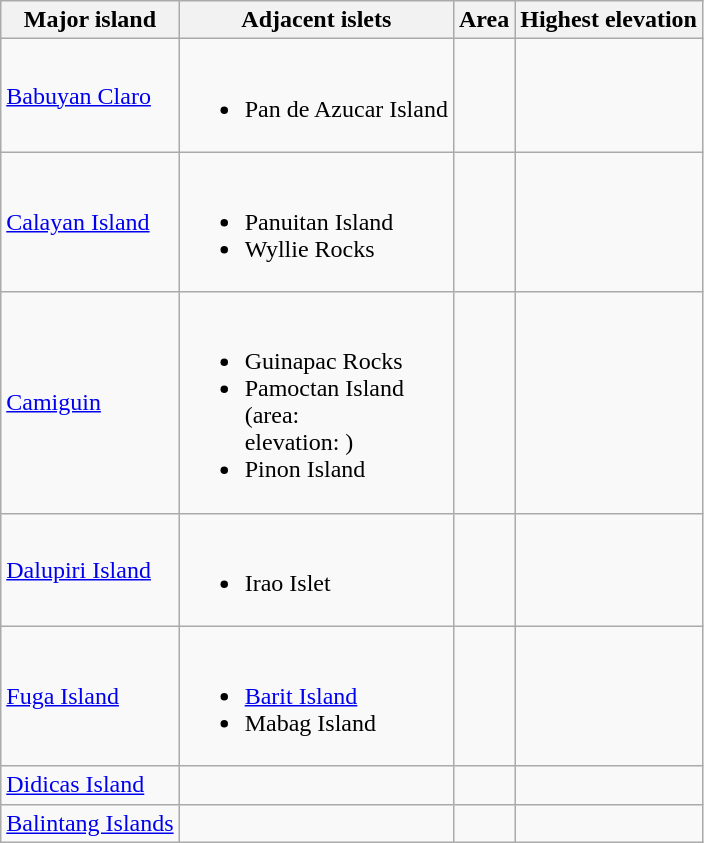<table class="wikitable sortable">
<tr>
<th>Major island</th>
<th class="unsortable">Adjacent islets</th>
<th>Area</th>
<th>Highest elevation</th>
</tr>
<tr>
<td><a href='#'>Babuyan Claro</a></td>
<td><br><ul><li>Pan de Azucar Island</li></ul></td>
<td></td>
<td></td>
</tr>
<tr>
<td><a href='#'>Calayan Island</a></td>
<td><br><ul><li>Panuitan Island</li><li>Wyllie Rocks</li></ul></td>
<td></td>
<td></td>
</tr>
<tr>
<td><a href='#'>Camiguin</a></td>
<td><br><ul><li>Guinapac Rocks</li><li>Pamoctan Island<br>(area: <br>elevation: )</li><li>Pinon Island</li></ul></td>
<td></td>
<td></td>
</tr>
<tr>
<td><a href='#'>Dalupiri Island</a></td>
<td><br><ul><li>Irao Islet</li></ul></td>
<td></td>
<td></td>
</tr>
<tr>
<td><a href='#'>Fuga Island</a></td>
<td><br><ul><li><a href='#'>Barit Island</a></li><li>Mabag Island</li></ul></td>
<td></td>
<td></td>
</tr>
<tr>
<td><a href='#'>Didicas Island</a></td>
<td></td>
<td></td>
<td></td>
</tr>
<tr>
<td><a href='#'>Balintang Islands</a></td>
<td></td>
<td></td>
<td></td>
</tr>
</table>
